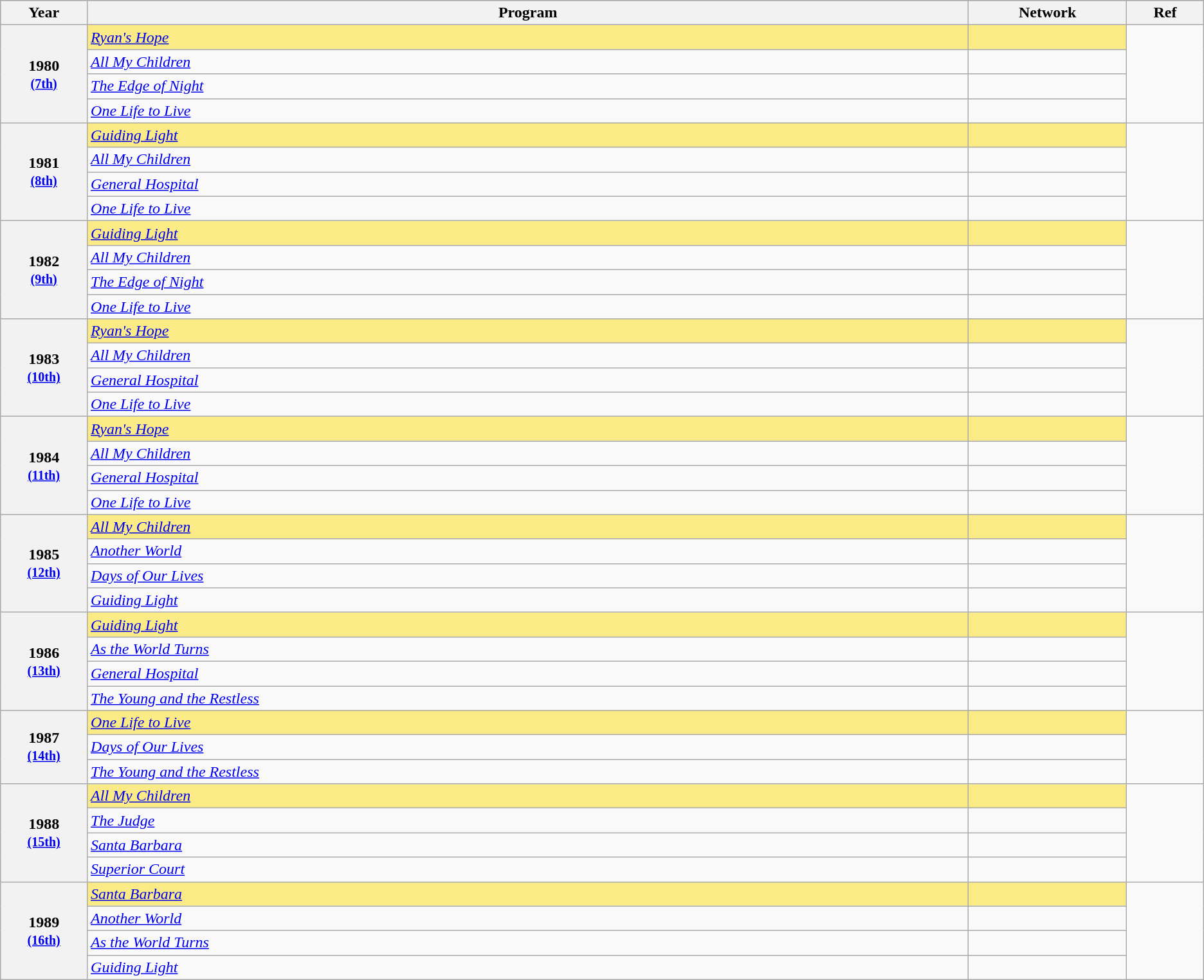<table class="wikitable sortable">
<tr style="background:#bebebe;">
<th style="width:1%;" scope="col">Year</th>
<th style="width:15%;" scope="col">Program</th>
<th style="width:2%;" scope="col">Network</th>
<th style="width:1%;" scope="col" class="unsortable">Ref</th>
</tr>
<tr>
<th scope="row" rowspan=4 style="text-align:center">1980 <br><small><a href='#'>(7th)</a></small></th>
<td style="background:#FAEB86"><em><a href='#'>Ryan's Hope</a></em></td>
<td style="background:#FAEB86"></td>
<td rowspan=4></td>
</tr>
<tr>
<td><em><a href='#'>All My Children</a></em></td>
<td></td>
</tr>
<tr>
<td><em><a href='#'>The Edge of Night</a></em></td>
<td></td>
</tr>
<tr>
<td><em><a href='#'>One Life to Live</a></em></td>
<td></td>
</tr>
<tr>
<th scope="row" rowspan=4 style="text-align:center">1981 <br><small><a href='#'>(8th)</a></small></th>
<td style="background:#FAEB86"><em><a href='#'>Guiding Light</a></em></td>
<td style="background:#FAEB86"></td>
<td rowspan=4></td>
</tr>
<tr>
<td><em><a href='#'>All My Children</a></em></td>
<td></td>
</tr>
<tr>
<td><em><a href='#'>General Hospital</a></em></td>
<td></td>
</tr>
<tr>
<td><em><a href='#'>One Life to Live</a></em></td>
<td></td>
</tr>
<tr>
<th scope="row" rowspan=4 style="text-align:center">1982 <br><small><a href='#'>(9th)</a></small></th>
<td style="background:#FAEB86"><em><a href='#'>Guiding Light</a></em></td>
<td style="background:#FAEB86"></td>
<td rowspan=4></td>
</tr>
<tr>
<td><em><a href='#'>All My Children</a></em></td>
<td></td>
</tr>
<tr>
<td><em><a href='#'>The Edge of Night</a></em></td>
<td></td>
</tr>
<tr>
<td><em><a href='#'>One Life to Live</a></em></td>
<td></td>
</tr>
<tr>
<th scope="row" rowspan=4 style="text-align:center">1983 <br><small><a href='#'>(10th)</a></small></th>
<td style="background:#FAEB86"><em><a href='#'>Ryan's Hope</a></em></td>
<td style="background:#FAEB86"></td>
<td rowspan=4 style="text-align:center;"></td>
</tr>
<tr>
<td><em><a href='#'>All My Children</a></em></td>
<td></td>
</tr>
<tr>
<td><em><a href='#'>General Hospital</a></em></td>
<td></td>
</tr>
<tr>
<td><em><a href='#'>One Life to Live</a></em></td>
<td></td>
</tr>
<tr>
<th scope="row" rowspan=4 style="text-align:center">1984 <br><small><a href='#'>(11th)</a></small></th>
<td style="background:#FAEB86"><em><a href='#'>Ryan's Hope</a></em></td>
<td style="background:#FAEB86"></td>
<td rowspan=4 style="text-align:center;"></td>
</tr>
<tr>
<td><em><a href='#'>All My Children</a></em></td>
<td></td>
</tr>
<tr>
<td><em><a href='#'>General Hospital</a></em></td>
<td></td>
</tr>
<tr>
<td><em><a href='#'>One Life to Live</a></em></td>
<td></td>
</tr>
<tr>
<th scope="row" rowspan=4 style="text-align:center">1985 <br><small><a href='#'>(12th)</a></small></th>
<td style="background:#FAEB86"><em><a href='#'>All My Children</a></em></td>
<td style="background:#FAEB86"></td>
<td rowspan=4 style="text-align:center;"></td>
</tr>
<tr>
<td><em><a href='#'>Another World</a></em></td>
<td></td>
</tr>
<tr>
<td><em><a href='#'>Days of Our Lives</a></em></td>
<td></td>
</tr>
<tr>
<td><em><a href='#'>Guiding Light</a></em></td>
<td></td>
</tr>
<tr>
<th scope="row" rowspan=4 style="text-align:center">1986 <br><small><a href='#'>(13th)</a></small></th>
<td style="background:#FAEB86"><em><a href='#'>Guiding Light</a></em></td>
<td style="background:#FAEB86"></td>
<td rowspan=4 style="text-align:center;"></td>
</tr>
<tr>
<td><em><a href='#'>As the World Turns</a></em></td>
<td></td>
</tr>
<tr>
<td><em><a href='#'>General Hospital</a></em></td>
<td></td>
</tr>
<tr>
<td><em><a href='#'>The Young and the Restless</a></em></td>
<td></td>
</tr>
<tr>
<th scope="row" rowspan=3 style="text-align:center">1987 <br><small><a href='#'>(14th)</a></small></th>
<td style="background:#FAEB86"><em><a href='#'>One Life to Live</a></em></td>
<td style="background:#FAEB86"></td>
<td rowspan=3 style="text-align:center;"></td>
</tr>
<tr>
<td><em><a href='#'>Days of Our Lives</a></em></td>
<td></td>
</tr>
<tr>
<td><em><a href='#'>The Young and the Restless</a></em></td>
<td></td>
</tr>
<tr>
<th scope="row" rowspan=4 style="text-align:center">1988 <br><small><a href='#'>(15th)</a></small></th>
<td style="background:#FAEB86"><em><a href='#'>All My Children</a></em></td>
<td style="background:#FAEB86"></td>
<td rowspan=4></td>
</tr>
<tr>
<td><em><a href='#'>The Judge</a></em></td>
<td></td>
</tr>
<tr>
<td><em><a href='#'>Santa Barbara</a></em></td>
<td></td>
</tr>
<tr>
<td><em><a href='#'>Superior Court</a></em></td>
<td></td>
</tr>
<tr>
<th scope="row" rowspan=4 style="text-align:center">1989 <br><small><a href='#'>(16th)</a></small></th>
<td style="background:#FAEB86"><em><a href='#'>Santa Barbara</a></em></td>
<td style="background:#FAEB86"></td>
<td rowspan=4></td>
</tr>
<tr>
<td><em><a href='#'>Another World</a></em></td>
<td></td>
</tr>
<tr>
<td><em><a href='#'>As the World Turns</a></em></td>
<td></td>
</tr>
<tr>
<td><em><a href='#'>Guiding Light</a></em></td>
<td></td>
</tr>
</table>
